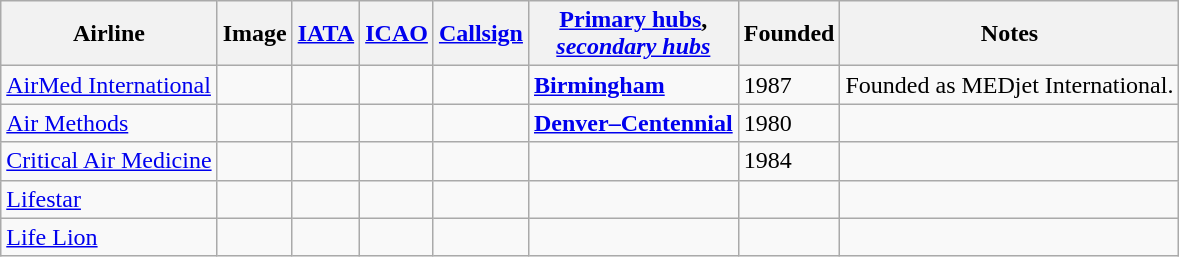<table class="wikitable sortable" style="border: 0; cellpadding: 2; cellspacing: 3;">
<tr style="vertical-align:middle;">
<th>Airline</th>
<th>Image</th>
<th><a href='#'>IATA</a></th>
<th><a href='#'>ICAO</a></th>
<th><a href='#'>Callsign</a></th>
<th><a href='#'>Primary hubs</a>, <br> <em><a href='#'>secondary hubs</a></em></th>
<th>Founded</th>
<th>Notes</th>
</tr>
<tr>
<td><a href='#'>AirMed International</a></td>
<td></td>
<td></td>
<td></td>
<td></td>
<td><strong><a href='#'>Birmingham</a></strong></td>
<td>1987</td>
<td>Founded as MEDjet International.</td>
</tr>
<tr>
<td><a href='#'>Air Methods</a></td>
<td></td>
<td></td>
<td></td>
<td></td>
<td><strong><a href='#'>Denver–Centennial</a></strong></td>
<td>1980</td>
<td></td>
</tr>
<tr>
<td><a href='#'>Critical Air Medicine</a></td>
<td></td>
<td></td>
<td></td>
<td></td>
<td></td>
<td>1984</td>
<td></td>
</tr>
<tr>
<td><a href='#'>Lifestar</a></td>
<td></td>
<td></td>
<td></td>
<td></td>
<td></td>
<td></td>
<td></td>
</tr>
<tr>
<td><a href='#'>Life Lion</a></td>
<td></td>
<td></td>
<td></td>
<td></td>
<td></td>
<td></td>
<td></td>
</tr>
</table>
